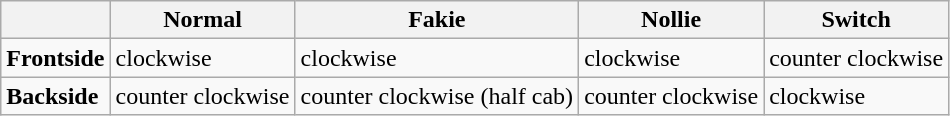<table class="wikitable">
<tr>
<th></th>
<th>Normal</th>
<th>Fakie</th>
<th>Nollie</th>
<th>Switch</th>
</tr>
<tr>
<td><strong>Frontside</strong></td>
<td>clockwise</td>
<td>clockwise</td>
<td>clockwise</td>
<td>counter clockwise</td>
</tr>
<tr>
<td><strong>Backside</strong></td>
<td>counter clockwise</td>
<td>counter clockwise (half cab)</td>
<td>counter clockwise</td>
<td>clockwise</td>
</tr>
</table>
